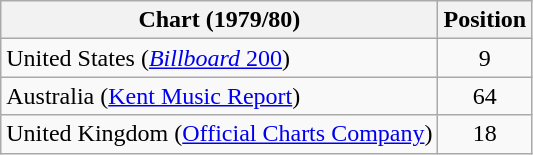<table class="wikitable">
<tr>
<th>Chart (1979/80)</th>
<th>Position</th>
</tr>
<tr>
<td>United States (<a href='#'><em>Billboard</em> 200</a>)</td>
<td align="center">9</td>
</tr>
<tr>
<td>Australia (<a href='#'>Kent Music Report</a>)</td>
<td align="center">64</td>
</tr>
<tr>
<td>United Kingdom (<a href='#'>Official Charts Company</a>)</td>
<td align="center">18</td>
</tr>
</table>
